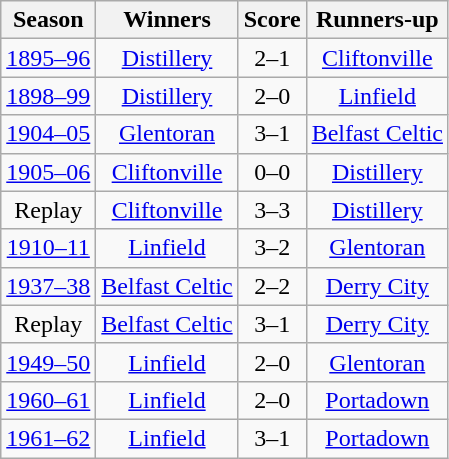<table class="wikitable" style="text-align:center">
<tr>
<th>Season</th>
<th>Winners</th>
<th>Score</th>
<th>Runners-up</th>
</tr>
<tr>
<td><a href='#'>1895–96</a></td>
<td><a href='#'>Distillery</a></td>
<td>2–1</td>
<td><a href='#'>Cliftonville</a></td>
</tr>
<tr>
<td><a href='#'>1898–99</a></td>
<td><a href='#'>Distillery</a></td>
<td>2–0</td>
<td><a href='#'>Linfield</a></td>
</tr>
<tr>
<td><a href='#'>1904–05</a></td>
<td><a href='#'>Glentoran</a></td>
<td>3–1</td>
<td><a href='#'>Belfast Celtic</a></td>
</tr>
<tr>
<td><a href='#'>1905–06</a></td>
<td><a href='#'>Cliftonville</a></td>
<td>0–0</td>
<td><a href='#'>Distillery</a></td>
</tr>
<tr>
<td>Replay</td>
<td><a href='#'>Cliftonville</a></td>
<td>3–3</td>
<td><a href='#'>Distillery</a></td>
</tr>
<tr>
<td><a href='#'>1910–11</a></td>
<td><a href='#'>Linfield</a></td>
<td>3–2</td>
<td><a href='#'>Glentoran</a></td>
</tr>
<tr>
<td><a href='#'>1937–38</a></td>
<td><a href='#'>Belfast Celtic</a></td>
<td>2–2</td>
<td><a href='#'>Derry City</a></td>
</tr>
<tr>
<td>Replay</td>
<td><a href='#'>Belfast Celtic</a></td>
<td>3–1</td>
<td><a href='#'>Derry City</a></td>
</tr>
<tr>
<td><a href='#'>1949–50</a></td>
<td><a href='#'>Linfield</a></td>
<td>2–0</td>
<td><a href='#'>Glentoran</a></td>
</tr>
<tr>
<td><a href='#'>1960–61</a></td>
<td><a href='#'>Linfield</a></td>
<td>2–0</td>
<td><a href='#'>Portadown</a></td>
</tr>
<tr>
<td><a href='#'>1961–62</a></td>
<td><a href='#'>Linfield</a></td>
<td>3–1</td>
<td><a href='#'>Portadown</a></td>
</tr>
</table>
